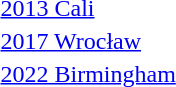<table>
<tr>
<td><a href='#'>2013 Cali</a></td>
<td></td>
<td></td>
<td></td>
</tr>
<tr>
<td><a href='#'>2017 Wrocław</a></td>
<td></td>
<td></td>
<td></td>
</tr>
<tr>
<td><a href='#'>2022 Birmingham</a></td>
<td></td>
<td></td>
<td></td>
</tr>
</table>
